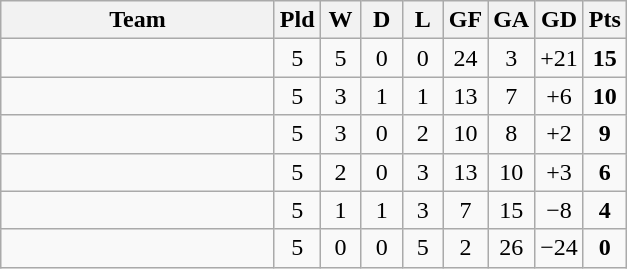<table class=wikitable style="text-align:center">
<tr>
<th width=175>Team</th>
<th width=20>Pld</th>
<th width=20>W</th>
<th width=20>D</th>
<th width=20>L</th>
<th width=20>GF</th>
<th width=20>GA</th>
<th width=20>GD</th>
<th width=20>Pts</th>
</tr>
<tr>
<td style="text-align:left"></td>
<td>5</td>
<td>5</td>
<td>0</td>
<td>0</td>
<td>24</td>
<td>3</td>
<td>+21</td>
<td><strong>15</strong></td>
</tr>
<tr>
<td style="text-align:left"></td>
<td>5</td>
<td>3</td>
<td>1</td>
<td>1</td>
<td>13</td>
<td>7</td>
<td>+6</td>
<td><strong>10</strong></td>
</tr>
<tr>
<td style="text-align:left"></td>
<td>5</td>
<td>3</td>
<td>0</td>
<td>2</td>
<td>10</td>
<td>8</td>
<td>+2</td>
<td><strong>9</strong></td>
</tr>
<tr>
<td style="text-align:left"></td>
<td>5</td>
<td>2</td>
<td>0</td>
<td>3</td>
<td>13</td>
<td>10</td>
<td>+3</td>
<td><strong>6</strong></td>
</tr>
<tr>
<td style="text-align:left"></td>
<td>5</td>
<td>1</td>
<td>1</td>
<td>3</td>
<td>7</td>
<td>15</td>
<td>−8</td>
<td><strong>4</strong></td>
</tr>
<tr>
<td style="text-align:left"></td>
<td>5</td>
<td>0</td>
<td>0</td>
<td>5</td>
<td>2</td>
<td>26</td>
<td>−24</td>
<td><strong>0</strong></td>
</tr>
</table>
